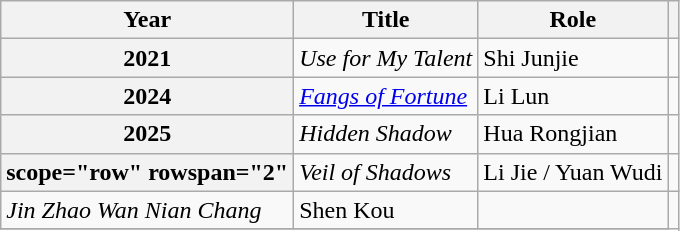<table class="wikitable sortable plainrowheaders">
<tr>
<th scope="col">Year</th>
<th scope="col">Title</th>
<th scope="col">Role</th>
<th scope="col" class="unsortable"></th>
</tr>
<tr>
<th scope="row">2021</th>
<td><em>Use for My Talent</em></td>
<td>Shi Junjie</td>
<td></td>
</tr>
<tr>
<th scope="row">2024</th>
<td><em><a href='#'>Fangs of Fortune</a></em></td>
<td>Li Lun</td>
<td></td>
</tr>
<tr>
<th scope="row">2025</th>
<td><em>Hidden Shadow</em></td>
<td>Hua Rongjian</td>
<td></td>
</tr>
<tr>
<th>scope="row" rowspan="2" </th>
<td><em>Veil of Shadows</em></td>
<td>Li Jie / Yuan Wudi</td>
<td></td>
</tr>
<tr>
<td><em>Jin Zhao Wan Nian Chang</em></td>
<td>Shen Kou</td>
<td></td>
</tr>
<tr>
</tr>
</table>
